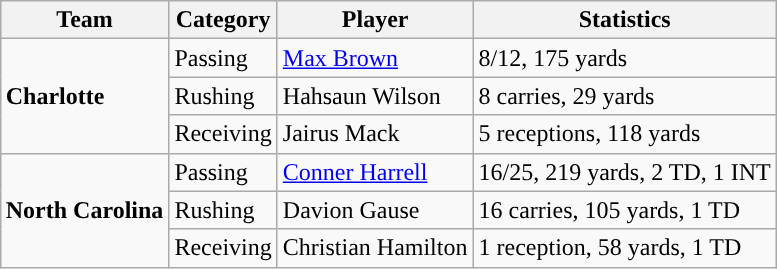<table class="wikitable" style="float: right;">
<tr>
<th>Team</th>
<th>Category</th>
<th>Player</th>
<th>Statistics</th>
</tr>
<tr>
<td rowspan=3><strong>Charlotte</strong></td>
<td>Passing</td>
<td><a href='#'>Max Brown</a></td>
<td>8/12, 175 yards</td>
</tr>
<tr>
<td>Rushing</td>
<td>Hahsaun Wilson</td>
<td>8 carries, 29 yards</td>
</tr>
<tr>
<td>Receiving</td>
<td>Jairus Mack</td>
<td>5 receptions, 118 yards</td>
</tr>
<tr>
<td rowspan=3><strong>North Carolina</strong></td>
<td>Passing</td>
<td><a href='#'>Conner Harrell</a></td>
<td>16/25, 219 yards, 2 TD, 1 INT</td>
</tr>
<tr>
<td>Rushing</td>
<td>Davion Gause</td>
<td>16 carries, 105 yards, 1 TD</td>
</tr>
<tr>
<td>Receiving</td>
<td>Christian Hamilton</td>
<td>1 reception, 58 yards, 1 TD</td>
</tr>
</table>
